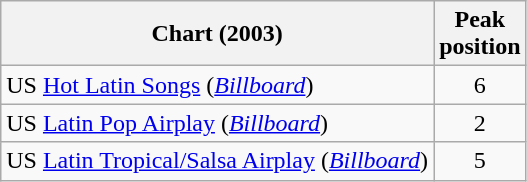<table class="wikitable">
<tr>
<th align="left">Chart (2003)</th>
<th align="left">Peak<br>position</th>
</tr>
<tr>
<td align="left">US <a href='#'>Hot Latin Songs</a> (<a href='#'><em>Billboard</em></a>)</td>
<td align="center">6</td>
</tr>
<tr>
<td align="left">US <a href='#'>Latin Pop Airplay</a> (<a href='#'><em>Billboard</em></a>)</td>
<td align="center">2</td>
</tr>
<tr>
<td align="left">US <a href='#'>Latin Tropical/Salsa Airplay</a> (<a href='#'><em>Billboard</em></a>)</td>
<td align="center">5</td>
</tr>
</table>
